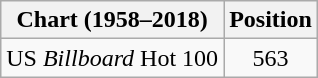<table class="wikitable plainrowheaders">
<tr>
<th>Chart (1958–2018)</th>
<th>Position</th>
</tr>
<tr>
<td>US <em>Billboard</em> Hot 100</td>
<td style="text-align:center;">563</td>
</tr>
</table>
